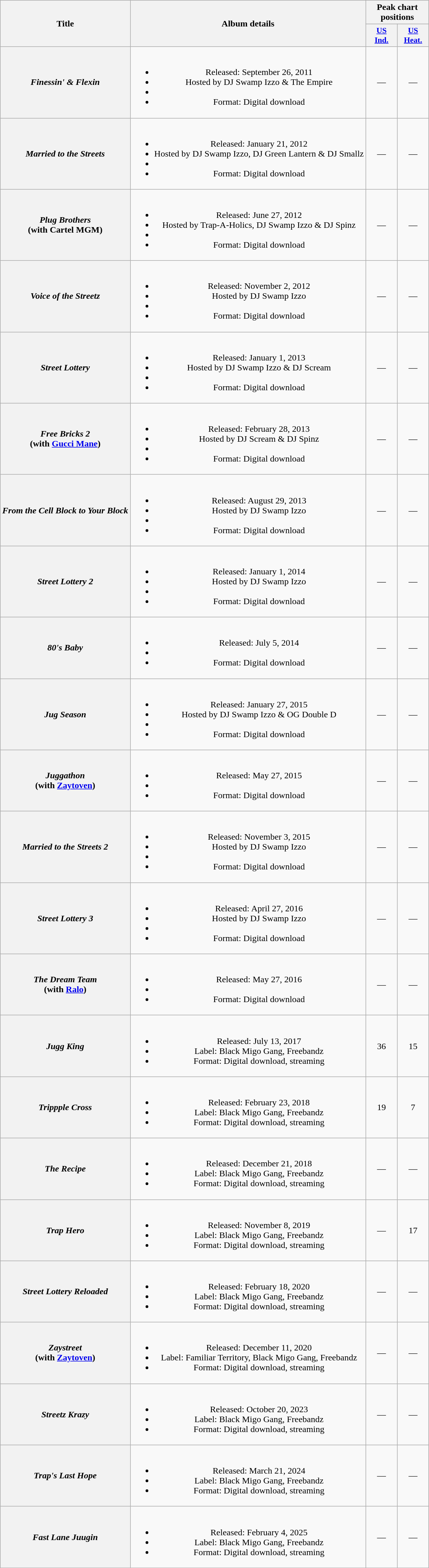<table class="wikitable plainrowheaders" style="text-align:center;">
<tr>
<th rowspan="2">Title</th>
<th rowspan="2">Album details</th>
<th colspan="2">Peak chart positions</th>
</tr>
<tr>
<th scope="col" style="width:3.5em;font-size:90%;"><a href='#'>US<br>Ind.</a><br></th>
<th scope="col" style="width:3.5em;font-size:90%;"><a href='#'>US<br>Heat.</a><br></th>
</tr>
<tr>
<th scope="row"><em>Finessin' & Flexin</em></th>
<td><br><ul><li>Released: September 26, 2011</li><li>Hosted by DJ Swamp Izzo & The Empire</li><li></li><li>Format: Digital download</li></ul></td>
<td>—</td>
<td>—</td>
</tr>
<tr>
<th scope="row"><em>Married to the Streets</em></th>
<td><br><ul><li>Released: January 21, 2012</li><li>Hosted by DJ Swamp Izzo, DJ Green Lantern & DJ Smallz</li><li></li><li>Format: Digital download</li></ul></td>
<td>—</td>
<td>—</td>
</tr>
<tr>
<th scope="row"><em>Plug Brothers</em><br><span>(with Cartel MGM)</span></th>
<td><br><ul><li>Released: June 27, 2012</li><li>Hosted by Trap-A-Holics, DJ Swamp Izzo & DJ Spinz</li><li></li><li>Format: Digital download</li></ul></td>
<td>—</td>
<td>—</td>
</tr>
<tr>
<th scope="row"><em>Voice of the Streetz</em></th>
<td><br><ul><li>Released: November 2, 2012</li><li>Hosted by DJ Swamp Izzo</li><li></li><li>Format: Digital download</li></ul></td>
<td>—</td>
<td>—</td>
</tr>
<tr>
<th scope="row"><em>Street Lottery</em></th>
<td><br><ul><li>Released: January 1, 2013</li><li>Hosted by DJ Swamp Izzo & DJ Scream</li><li></li><li>Format: Digital download</li></ul></td>
<td>—</td>
<td>—</td>
</tr>
<tr>
<th scope="row"><em>Free Bricks 2</em><br><span>(with <a href='#'>Gucci Mane</a>)</span></th>
<td><br><ul><li>Released: February 28, 2013</li><li>Hosted by DJ Scream & DJ Spinz</li><li></li><li>Format: Digital download</li></ul></td>
<td>—</td>
<td>—</td>
</tr>
<tr>
<th scope="row"><em>From the Cell Block to Your Block</em></th>
<td><br><ul><li>Released: August 29, 2013</li><li>Hosted by DJ Swamp Izzo</li><li></li><li>Format: Digital download</li></ul></td>
<td>—</td>
<td>—</td>
</tr>
<tr>
<th scope="row"><em>Street Lottery 2</em></th>
<td><br><ul><li>Released: January 1, 2014</li><li>Hosted by DJ Swamp Izzo</li><li></li><li>Format: Digital download</li></ul></td>
<td>—</td>
<td>—</td>
</tr>
<tr>
<th scope="row"><em>80's Baby</em></th>
<td><br><ul><li>Released: July 5, 2014</li><li></li><li>Format: Digital download</li></ul></td>
<td>—</td>
<td>—</td>
</tr>
<tr>
<th scope="row"><em>Jug Season</em></th>
<td><br><ul><li>Released: January 27, 2015</li><li>Hosted by DJ Swamp Izzo & OG Double D</li><li></li><li>Format: Digital download</li></ul></td>
<td>—</td>
<td>—</td>
</tr>
<tr>
<th scope="row"><em>Juggathon</em><br><span>(with <a href='#'>Zaytoven</a>)</span></th>
<td><br><ul><li>Released: May 27, 2015</li><li></li><li>Format: Digital download</li></ul></td>
<td>—</td>
<td>—</td>
</tr>
<tr>
<th scope="row"><em>Married to the Streets 2</em></th>
<td><br><ul><li>Released: November 3, 2015</li><li>Hosted by DJ Swamp Izzo</li><li></li><li>Format: Digital download</li></ul></td>
<td>—</td>
<td>—</td>
</tr>
<tr>
<th scope="row"><em>Street Lottery 3</em></th>
<td><br><ul><li>Released: April 27, 2016</li><li>Hosted by DJ Swamp Izzo</li><li></li><li>Format: Digital download</li></ul></td>
<td>—</td>
<td>—</td>
</tr>
<tr>
<th scope="row"><em>The Dream Team</em><br><span>(with <a href='#'>Ralo</a>)</span></th>
<td><br><ul><li>Released: May 27, 2016</li><li></li><li>Format: Digital download</li></ul></td>
<td>—</td>
<td>—</td>
</tr>
<tr>
<th scope="row"><em>Jugg King</em></th>
<td><br><ul><li>Released: July 13, 2017</li><li>Label: Black Migo Gang, Freebandz</li><li>Format: Digital download, streaming</li></ul></td>
<td>36</td>
<td>15</td>
</tr>
<tr>
<th scope="row"><em>Trippple Cross</em></th>
<td><br><ul><li>Released: February 23, 2018</li><li>Label: Black Migo Gang, Freebandz</li><li>Format: Digital download, streaming</li></ul></td>
<td>19</td>
<td>7</td>
</tr>
<tr>
<th scope="row"><em>The Recipe</em></th>
<td><br><ul><li>Released: December 21, 2018</li><li>Label: Black Migo Gang, Freebandz</li><li>Format: Digital download, streaming</li></ul></td>
<td>—</td>
<td>—</td>
</tr>
<tr>
<th scope="row"><em>Trap Hero</em></th>
<td><br><ul><li>Released: November 8, 2019</li><li>Label: Black Migo Gang, Freebandz</li><li>Format: Digital download, streaming</li></ul></td>
<td>—</td>
<td>17</td>
</tr>
<tr>
<th scope="row"><em>Street Lottery Reloaded</em></th>
<td><br><ul><li>Released: February 18, 2020</li><li>Label: Black Migo Gang, Freebandz</li><li>Format: Digital download, streaming</li></ul></td>
<td>—</td>
<td>—</td>
</tr>
<tr>
<th scope="row"><em>Zaystreet</em><br><span>(with <a href='#'>Zaytoven</a>)</span></th>
<td><br><ul><li>Released: December 11, 2020</li><li>Label: Familiar Territory, Black Migo Gang, Freebandz</li><li>Format: Digital download, streaming</li></ul></td>
<td>—</td>
<td>—</td>
</tr>
<tr>
<th scope="row"><em>Streetz Krazy</em></th>
<td><br><ul><li>Released: October 20, 2023</li><li>Label: Black Migo Gang, Freebandz</li><li>Format: Digital download, streaming</li></ul></td>
<td>—</td>
<td>—</td>
</tr>
<tr>
<th scope="row"><em>Trap's Last Hope</em></th>
<td><br><ul><li>Released: March 21, 2024</li><li>Label: Black Migo Gang, Freebandz</li><li>Format: Digital download, streaming</li></ul></td>
<td>—</td>
<td>—</td>
</tr>
<tr>
<th scope="row"><em>Fast Lane Juugin</em></th>
<td><br><ul><li>Released: February 4, 2025</li><li>Label: Black Migo Gang, Freebandz</li><li>Format: Digital download, streaming</li></ul></td>
<td>—</td>
<td>—</td>
</tr>
</table>
